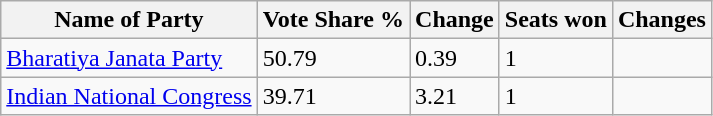<table class="wikitable sortable">
<tr>
<th>Name of Party</th>
<th>Vote Share %</th>
<th>Change</th>
<th>Seats won</th>
<th>Changes</th>
</tr>
<tr>
<td><a href='#'>Bharatiya Janata Party</a></td>
<td>50.79</td>
<td> 0.39</td>
<td>1</td>
<td></td>
</tr>
<tr>
<td><a href='#'>Indian National Congress</a></td>
<td>39.71</td>
<td> 3.21</td>
<td>1</td>
<td></td>
</tr>
</table>
